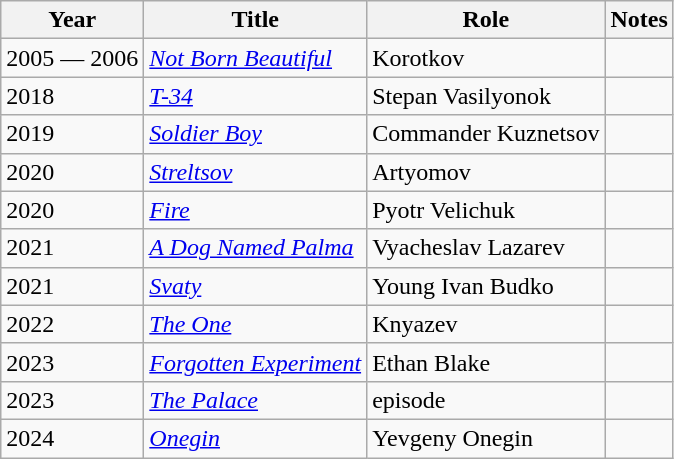<table class="wikitable sortable">
<tr>
<th>Year</th>
<th>Title</th>
<th>Role</th>
<th>Notes</th>
</tr>
<tr>
<td>2005 — 2006</td>
<td><em><a href='#'>Not Born Beautiful</a></em></td>
<td>Korotkov</td>
<td></td>
</tr>
<tr>
<td>2018</td>
<td><em><a href='#'>T-34</a></em></td>
<td>Stepan Vasilyonok</td>
<td></td>
</tr>
<tr>
<td>2019</td>
<td><em><a href='#'>Soldier Boy</a></em></td>
<td>Commander Kuznetsov</td>
<td></td>
</tr>
<tr>
<td>2020</td>
<td><em><a href='#'>Streltsov</a></em></td>
<td>Artyomov</td>
<td></td>
</tr>
<tr>
<td>2020</td>
<td><em><a href='#'>Fire</a></em></td>
<td>Pyotr Velichuk</td>
<td></td>
</tr>
<tr>
<td>2021</td>
<td><em><a href='#'>A Dog Named Palma</a></em></td>
<td>Vyacheslav Lazarev</td>
<td></td>
</tr>
<tr>
<td>2021</td>
<td><em><a href='#'>Svaty</a></em></td>
<td>Young Ivan Budko</td>
<td></td>
</tr>
<tr>
<td>2022</td>
<td><em><a href='#'>The One</a></em></td>
<td>Knyazev</td>
<td></td>
</tr>
<tr>
<td>2023</td>
<td><em><a href='#'>Forgotten Experiment</a></em></td>
<td>Ethan Blake</td>
<td></td>
</tr>
<tr>
<td>2023</td>
<td><em><a href='#'>The Palace</a></em></td>
<td>episode</td>
<td></td>
</tr>
<tr>
<td>2024</td>
<td><em><a href='#'>Onegin</a></em></td>
<td>Yevgeny Onegin</td>
<td></td>
</tr>
</table>
